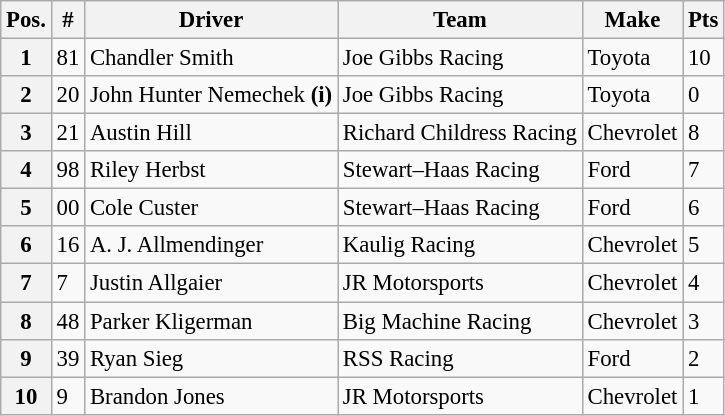<table class="wikitable" style="font-size:95%">
<tr>
<th>Pos.</th>
<th>#</th>
<th>Driver</th>
<th>Team</th>
<th>Make</th>
<th>Pts</th>
</tr>
<tr>
<th>1</th>
<td>81</td>
<td>Chandler Smith</td>
<td>Joe Gibbs Racing</td>
<td>Toyota</td>
<td>10</td>
</tr>
<tr>
<th>2</th>
<td>20</td>
<td>John Hunter Nemechek <strong>(i)</strong></td>
<td>Joe Gibbs Racing</td>
<td>Toyota</td>
<td>0</td>
</tr>
<tr>
<th>3</th>
<td>21</td>
<td>Austin Hill</td>
<td>Richard Childress Racing</td>
<td>Chevrolet</td>
<td>8</td>
</tr>
<tr>
<th>4</th>
<td>98</td>
<td>Riley Herbst</td>
<td>Stewart–Haas Racing</td>
<td>Ford</td>
<td>7</td>
</tr>
<tr>
<th>5</th>
<td>00</td>
<td>Cole Custer</td>
<td>Stewart–Haas Racing</td>
<td>Ford</td>
<td>6</td>
</tr>
<tr>
<th>6</th>
<td>16</td>
<td>A. J. Allmendinger</td>
<td>Kaulig Racing</td>
<td>Chevrolet</td>
<td>5</td>
</tr>
<tr>
<th>7</th>
<td>7</td>
<td>Justin Allgaier</td>
<td>JR Motorsports</td>
<td>Chevrolet</td>
<td>4</td>
</tr>
<tr>
<th>8</th>
<td>48</td>
<td>Parker Kligerman</td>
<td>Big Machine Racing</td>
<td>Chevrolet</td>
<td>3</td>
</tr>
<tr>
<th>9</th>
<td>39</td>
<td>Ryan Sieg</td>
<td>RSS Racing</td>
<td>Ford</td>
<td>2</td>
</tr>
<tr>
<th>10</th>
<td>9</td>
<td>Brandon Jones</td>
<td>JR Motorsports</td>
<td>Chevrolet</td>
<td>1</td>
</tr>
</table>
